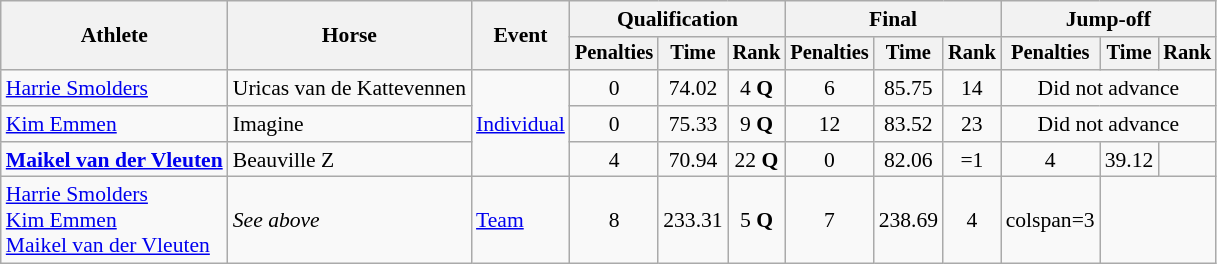<table class="wikitable" style="font-size:90%">
<tr>
<th rowspan="2">Athlete</th>
<th rowspan="2">Horse</th>
<th rowspan="2">Event</th>
<th colspan="3">Qualification</th>
<th colspan="3">Final</th>
<th colspan="3">Jump-off</th>
</tr>
<tr style="font-size:95%">
<th>Penalties</th>
<th>Time</th>
<th>Rank</th>
<th>Penalties</th>
<th>Time</th>
<th>Rank</th>
<th>Penalties</th>
<th>Time</th>
<th>Rank</th>
</tr>
<tr align=center>
<td align=left><a href='#'>Harrie Smolders</a></td>
<td align=left>Uricas van de Kattevennen</td>
<td align=left rowspan=3><a href='#'>Individual</a></td>
<td>0</td>
<td>74.02</td>
<td>4 <strong>Q</strong></td>
<td>6</td>
<td>85.75</td>
<td>14</td>
<td colspan=3>Did not advance</td>
</tr>
<tr align=center>
<td align=left><a href='#'>Kim Emmen</a></td>
<td align=left>Imagine</td>
<td>0</td>
<td>75.33</td>
<td>9 <strong>Q</strong></td>
<td>12</td>
<td>83.52</td>
<td>23</td>
<td colspan=3>Did not advance</td>
</tr>
<tr align=center>
<td align=left><strong><a href='#'>Maikel van der Vleuten</a></strong></td>
<td align=left>Beauville Z</td>
<td>4</td>
<td>70.94</td>
<td>22 <strong>Q</strong></td>
<td>0</td>
<td>82.06</td>
<td>=1</td>
<td>4</td>
<td>39.12</td>
<td></td>
</tr>
<tr align=center>
<td align=left><a href='#'>Harrie Smolders</a><br><a href='#'>Kim Emmen</a><br><a href='#'>Maikel van der Vleuten</a></td>
<td align=left><em>See above</em></td>
<td align=left><a href='#'>Team</a></td>
<td>8</td>
<td>233.31</td>
<td>5 <strong>Q</strong></td>
<td>7</td>
<td>238.69</td>
<td>4</td>
<td>colspan=3 </td>
</tr>
</table>
